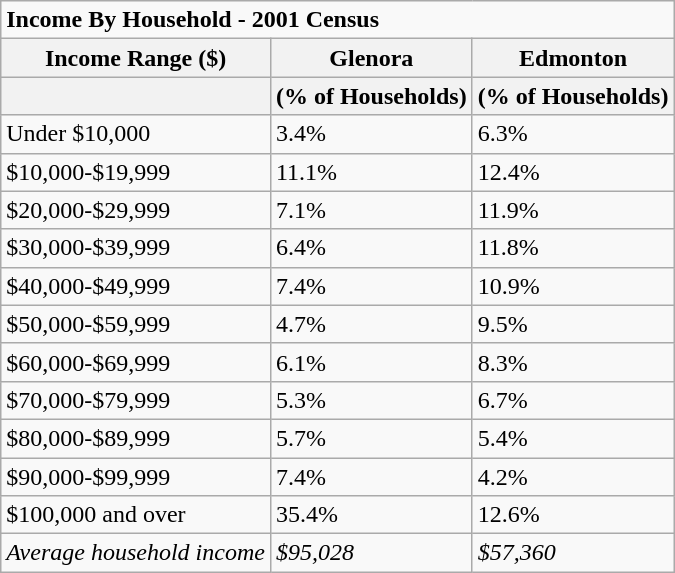<table class="wikitable">
<tr>
<td colspan="3"><strong>Income By Household - 2001 Census</strong></td>
</tr>
<tr>
<th>Income Range ($)</th>
<th>Glenora</th>
<th>Edmonton</th>
</tr>
<tr>
<th></th>
<th>(% of Households)</th>
<th>(% of Households)</th>
</tr>
<tr>
<td>Under $10,000</td>
<td>3.4%</td>
<td>6.3%</td>
</tr>
<tr>
<td>$10,000-$19,999</td>
<td>11.1%</td>
<td>12.4%</td>
</tr>
<tr>
<td>$20,000-$29,999</td>
<td>7.1%</td>
<td>11.9%</td>
</tr>
<tr>
<td>$30,000-$39,999</td>
<td>6.4%</td>
<td>11.8%</td>
</tr>
<tr>
<td>$40,000-$49,999</td>
<td>7.4%</td>
<td>10.9%</td>
</tr>
<tr>
<td>$50,000-$59,999</td>
<td>4.7%</td>
<td>9.5%</td>
</tr>
<tr>
<td>$60,000-$69,999</td>
<td>6.1%</td>
<td>8.3%</td>
</tr>
<tr>
<td>$70,000-$79,999</td>
<td>5.3%</td>
<td>6.7%</td>
</tr>
<tr>
<td>$80,000-$89,999</td>
<td>5.7%</td>
<td>5.4%</td>
</tr>
<tr>
<td>$90,000-$99,999</td>
<td>7.4%</td>
<td>4.2%</td>
</tr>
<tr>
<td>$100,000 and over</td>
<td>35.4%</td>
<td>12.6%</td>
</tr>
<tr>
<td><em>Average household income</em></td>
<td><em>$95,028</em></td>
<td><em>$57,360</em></td>
</tr>
</table>
